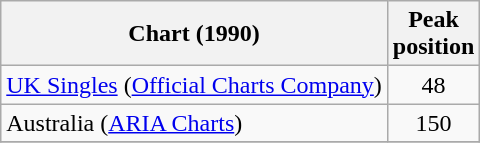<table class="wikitable sortable">
<tr>
<th align="left">Chart (1990)</th>
<th align="center">Peak<br>position</th>
</tr>
<tr>
<td align="left"><a href='#'>UK Singles</a> (<a href='#'>Official Charts Company</a>)</td>
<td align="center">48</td>
</tr>
<tr>
<td align="left">Australia (<a href='#'>ARIA Charts</a>)</td>
<td align="center">150</td>
</tr>
<tr>
</tr>
</table>
